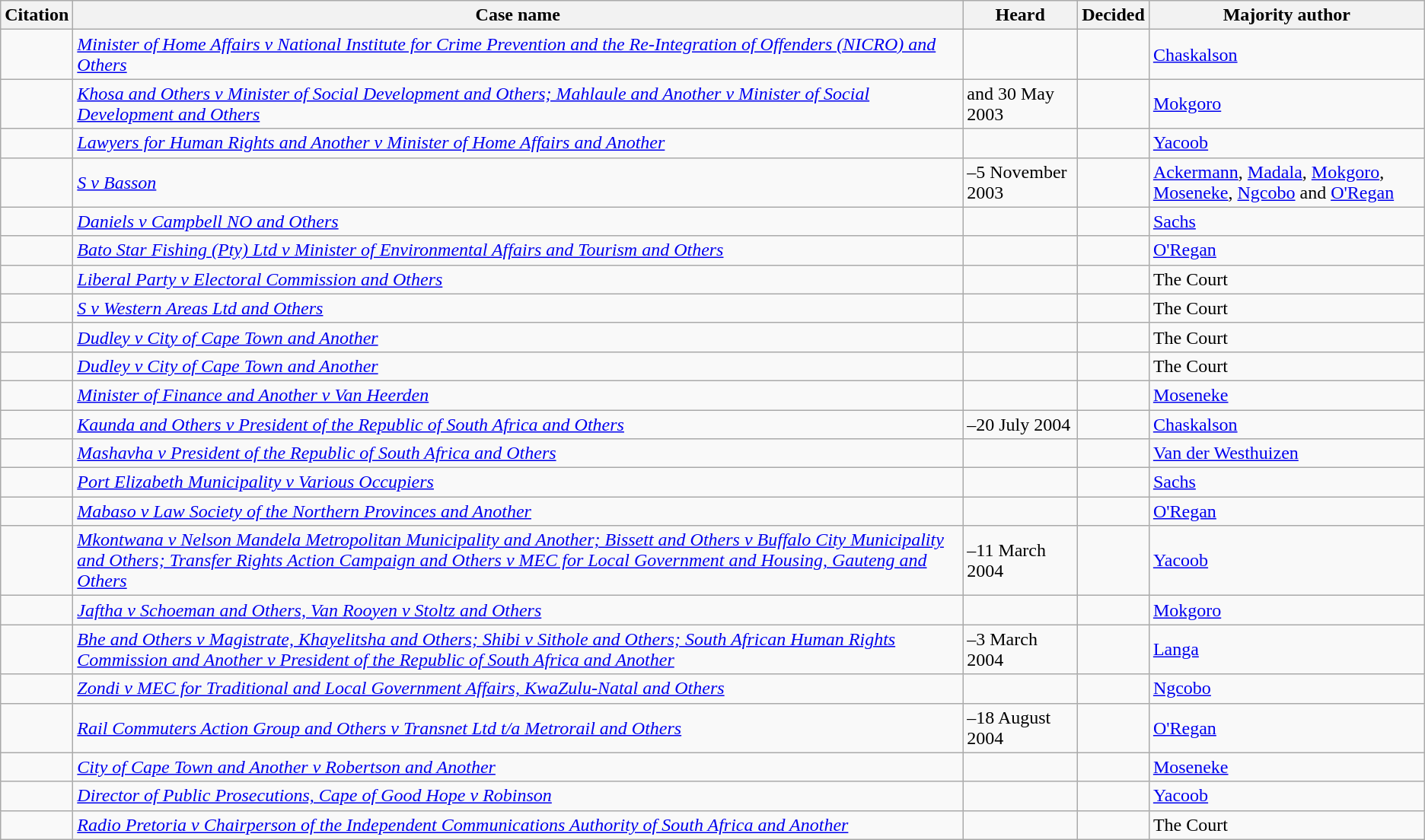<table class="wikitable sortable static-row-numbers">
<tr>
<th>Citation</th>
<th>Case name</th>
<th>Heard</th>
<th>Decided</th>
<th>Majority author</th>
</tr>
<tr>
<td nowrap></td>
<td><em><a href='#'>Minister of Home Affairs v National Institute for Crime Prevention and the Re-Integration of Offenders (NICRO) and Others</a></em></td>
<td></td>
<td></td>
<td><a href='#'>Chaskalson</a></td>
</tr>
<tr>
<td nowrap></td>
<td><em><a href='#'>Khosa and Others v Minister of Social Development and Others; Mahlaule and Another v Minister of Social Development and Others</a></em></td>
<td> and 30 May 2003</td>
<td></td>
<td><a href='#'>Mokgoro</a></td>
</tr>
<tr>
<td nowrap></td>
<td><em><a href='#'>Lawyers for Human Rights and Another v Minister of Home Affairs and Another</a></em></td>
<td></td>
<td></td>
<td><a href='#'>Yacoob</a></td>
</tr>
<tr>
<td nowrap></td>
<td><em><a href='#'>S v Basson</a></em></td>
<td>–5 November 2003</td>
<td></td>
<td><a href='#'>Ackermann</a>, <a href='#'>Madala</a>, <a href='#'>Mokgoro</a>, <a href='#'>Moseneke</a>, <a href='#'>Ngcobo</a> and <a href='#'>O'Regan</a></td>
</tr>
<tr>
<td nowrap></td>
<td><em><a href='#'>Daniels v Campbell NO and Others </a></em></td>
<td></td>
<td></td>
<td><a href='#'>Sachs</a></td>
</tr>
<tr>
<td nowrap></td>
<td><em><a href='#'>Bato Star Fishing (Pty) Ltd v Minister of Environmental Affairs and Tourism and Others</a></em></td>
<td></td>
<td></td>
<td><a href='#'>O'Regan</a></td>
</tr>
<tr>
<td nowrap></td>
<td><em><a href='#'>Liberal Party v Electoral Commission and Others</a></em></td>
<td></td>
<td></td>
<td>The Court</td>
</tr>
<tr>
<td nowrap></td>
<td><em><a href='#'>S v Western Areas Ltd and Others</a></em></td>
<td></td>
<td></td>
<td>The Court</td>
</tr>
<tr>
<td nowrap></td>
<td><em><a href='#'>Dudley v City of Cape Town and Another</a></em></td>
<td></td>
<td></td>
<td>The Court</td>
</tr>
<tr>
<td nowrap></td>
<td><em><a href='#'>Dudley v City of Cape Town and Another</a></em></td>
<td></td>
<td></td>
<td>The Court</td>
</tr>
<tr>
<td nowrap></td>
<td><em><a href='#'>Minister of Finance and Another v Van Heerden</a></em></td>
<td></td>
<td></td>
<td><a href='#'>Moseneke</a></td>
</tr>
<tr>
<td nowrap></td>
<td><em><a href='#'>Kaunda and Others v President of the Republic of South Africa and Others</a></em></td>
<td>–20 July 2004</td>
<td></td>
<td><a href='#'>Chaskalson</a></td>
</tr>
<tr>
<td nowrap></td>
<td><em><a href='#'>Mashavha v President of the Republic of South Africa and Others</a></em></td>
<td></td>
<td></td>
<td><a href='#'>Van der Westhuizen</a></td>
</tr>
<tr>
<td nowrap></td>
<td><em><a href='#'>Port Elizabeth Municipality v Various Occupiers</a></em></td>
<td></td>
<td></td>
<td><a href='#'>Sachs</a></td>
</tr>
<tr>
<td nowrap></td>
<td><em><a href='#'>Mabaso v Law Society of the Northern Provinces and Another</a></em></td>
<td></td>
<td></td>
<td><a href='#'>O'Regan</a></td>
</tr>
<tr>
<td nowrap></td>
<td><em><a href='#'>Mkontwana v Nelson Mandela Metropolitan Municipality and Another; Bissett and Others v Buffalo City Municipality and Others; Transfer Rights Action Campaign and Others v MEC for Local Government and Housing, Gauteng and Others</a></em></td>
<td>–11 March 2004</td>
<td></td>
<td><a href='#'>Yacoob</a></td>
</tr>
<tr>
<td nowrap></td>
<td><em><a href='#'>Jaftha v Schoeman and Others, Van Rooyen v Stoltz and Others</a></em></td>
<td></td>
<td></td>
<td><a href='#'>Mokgoro</a></td>
</tr>
<tr>
<td nowrap></td>
<td><em><a href='#'>Bhe and Others v Magistrate, Khayelitsha and Others; Shibi v Sithole and Others; South African Human Rights Commission and Another v President of the Republic of South Africa and Another</a></em></td>
<td>–3 March 2004</td>
<td></td>
<td><a href='#'>Langa</a></td>
</tr>
<tr>
<td nowrap></td>
<td><em><a href='#'>Zondi v MEC for Traditional and Local Government Affairs, KwaZulu-Natal and Others</a></em></td>
<td></td>
<td></td>
<td><a href='#'>Ngcobo</a></td>
</tr>
<tr>
<td nowrap></td>
<td><em><a href='#'>Rail Commuters Action Group and Others v Transnet Ltd t/a Metrorail and Others</a></em></td>
<td>–18 August 2004</td>
<td></td>
<td><a href='#'>O'Regan</a></td>
</tr>
<tr>
<td nowrap></td>
<td><em><a href='#'>City of Cape Town and Another v Robertson and Another</a></em></td>
<td></td>
<td></td>
<td><a href='#'>Moseneke</a></td>
</tr>
<tr>
<td nowrap></td>
<td><em><a href='#'>Director of Public Prosecutions, Cape of Good Hope v Robinson</a></em></td>
<td></td>
<td></td>
<td><a href='#'>Yacoob</a></td>
</tr>
<tr>
<td nowrap></td>
<td><em><a href='#'>Radio Pretoria v Chairperson of the Independent Communications Authority of South Africa and Another</a></em></td>
<td></td>
<td></td>
<td>The Court</td>
</tr>
</table>
